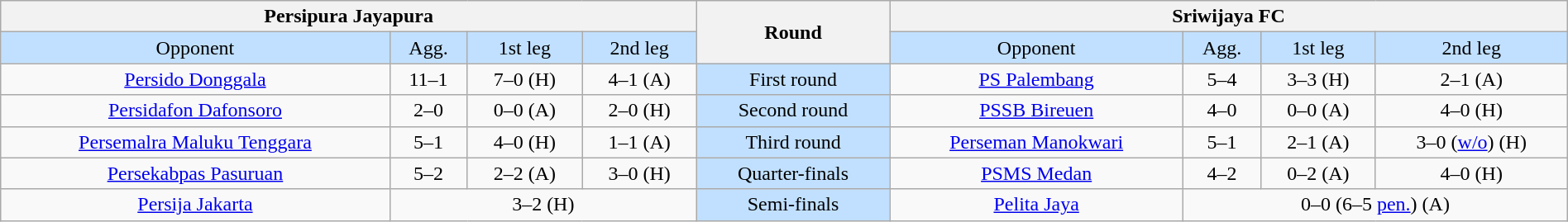<table class="wikitable" width="100%" style="text-align:center">
<tr>
<th colspan=4 style="width:1*">Persipura Jayapura</th>
<th rowspan=2>Round</th>
<th colspan=4 style="width:1*">Sriwijaya FC</th>
</tr>
<tr bgcolor=#c1e0ff>
<td>Opponent</td>
<td>Agg.</td>
<td>1st leg</td>
<td>2nd leg</td>
<td>Opponent</td>
<td>Agg.</td>
<td>1st leg</td>
<td>2nd leg</td>
</tr>
<tr>
<td><a href='#'>Persido Donggala</a></td>
<td>11–1</td>
<td>7–0 (H)</td>
<td>4–1 (A)</td>
<td bgcolor=#c1e0ff>First round</td>
<td><a href='#'>PS Palembang</a></td>
<td>5–4</td>
<td>3–3 (H)</td>
<td>2–1 (A)</td>
</tr>
<tr>
<td><a href='#'>Persidafon Dafonsoro</a></td>
<td>2–0</td>
<td>0–0 (A)</td>
<td>2–0 (H)</td>
<td bgcolor=#c1e0ff>Second round</td>
<td><a href='#'>PSSB Bireuen</a></td>
<td>4–0</td>
<td>0–0 (A)</td>
<td>4–0 (H)</td>
</tr>
<tr>
<td><a href='#'>Persemalra Maluku Tenggara</a></td>
<td>5–1</td>
<td>4–0 (H)</td>
<td>1–1 (A)</td>
<td bgcolor=#c1e0ff>Third round</td>
<td><a href='#'>Perseman Manokwari</a></td>
<td>5–1</td>
<td>2–1 (A)</td>
<td>3–0 (<a href='#'>w/o</a>) (H)</td>
</tr>
<tr>
<td><a href='#'>Persekabpas Pasuruan</a></td>
<td>5–2</td>
<td>2–2 (A)</td>
<td>3–0 (H)</td>
<td bgcolor=#c1e0ff>Quarter-finals</td>
<td><a href='#'>PSMS Medan</a></td>
<td>4–2</td>
<td>0–2 (A)</td>
<td>4–0 (H)</td>
</tr>
<tr>
<td><a href='#'>Persija Jakarta</a></td>
<td colspan=3>3–2 (H)</td>
<td bgcolor=#c1e0ff>Semi-finals</td>
<td><a href='#'>Pelita Jaya</a></td>
<td colspan=3>0–0 (6–5 <a href='#'>pen.</a>) (A)</td>
</tr>
</table>
